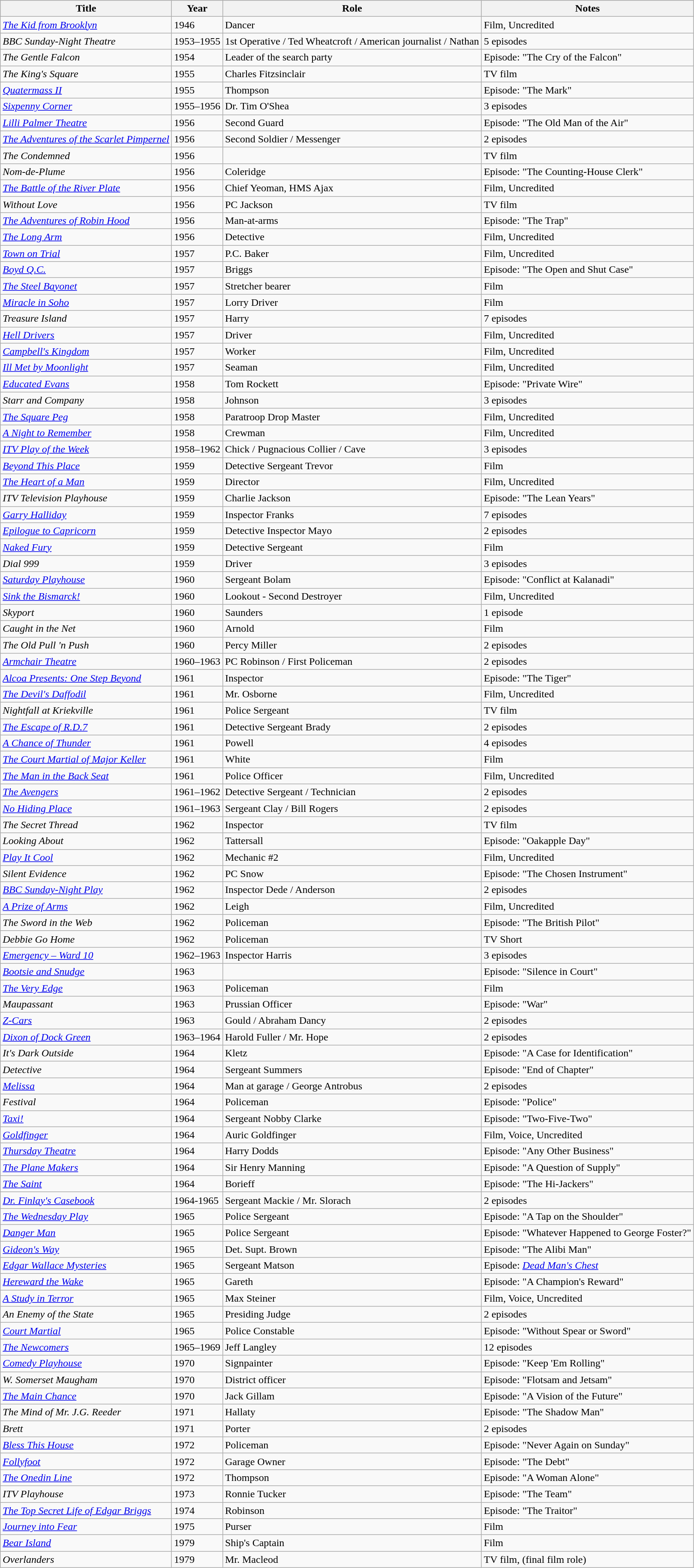<table class="wikitable">
<tr style="background:#ccc; text-align:center;">
<th>Title</th>
<th>Year</th>
<th>Role</th>
<th>Notes</th>
</tr>
<tr>
<td><em><a href='#'>The Kid from Brooklyn</a></em></td>
<td>1946</td>
<td>Dancer</td>
<td>Film, Uncredited</td>
</tr>
<tr>
<td><em>BBC Sunday-Night Theatre</em></td>
<td>1953–1955</td>
<td>1st Operative / Ted Wheatcroft / American journalist / Nathan</td>
<td>5 episodes</td>
</tr>
<tr>
<td><em>The Gentle Falcon</em></td>
<td>1954</td>
<td>Leader of the search party</td>
<td>Episode: "The Cry of the Falcon"</td>
</tr>
<tr>
<td><em>The King's Square</em></td>
<td>1955</td>
<td>Charles Fitzsinclair</td>
<td>TV film</td>
</tr>
<tr>
<td><em><a href='#'>Quatermass II</a></em></td>
<td>1955</td>
<td>Thompson</td>
<td>Episode: "The Mark"</td>
</tr>
<tr>
<td><em><a href='#'>Sixpenny Corner</a></em></td>
<td>1955–1956</td>
<td>Dr. Tim O'Shea</td>
<td>3 episodes</td>
</tr>
<tr>
<td><em><a href='#'>Lilli Palmer Theatre</a></em></td>
<td>1956</td>
<td>Second Guard</td>
<td>Episode: "The Old Man of the Air"</td>
</tr>
<tr>
<td><em><a href='#'>The Adventures of the Scarlet Pimpernel</a></em></td>
<td>1956</td>
<td>Second Soldier / Messenger</td>
<td>2 episodes</td>
</tr>
<tr>
<td><em>The Condemned</em></td>
<td>1956</td>
<td></td>
<td>TV film</td>
</tr>
<tr>
<td><em>Nom-de-Plume</em></td>
<td>1956</td>
<td>Coleridge</td>
<td>Episode: "The Counting-House Clerk"</td>
</tr>
<tr>
<td><em><a href='#'>The Battle of the River Plate</a></em></td>
<td>1956</td>
<td>Chief Yeoman, HMS Ajax</td>
<td>Film, Uncredited</td>
</tr>
<tr>
<td><em>Without Love</em></td>
<td>1956</td>
<td>PC Jackson</td>
<td>TV film</td>
</tr>
<tr>
<td><em><a href='#'>The Adventures of Robin Hood</a></em></td>
<td>1956</td>
<td>Man-at-arms</td>
<td>Episode: "The Trap"</td>
</tr>
<tr>
<td><em><a href='#'>The Long Arm</a></em></td>
<td>1956</td>
<td>Detective</td>
<td>Film, Uncredited</td>
</tr>
<tr>
<td><em><a href='#'>Town on Trial</a></em></td>
<td>1957</td>
<td>P.C. Baker</td>
<td>Film, Uncredited</td>
</tr>
<tr>
<td><em><a href='#'>Boyd Q.C.</a></em></td>
<td>1957</td>
<td>Briggs</td>
<td>Episode: "The Open and Shut Case"</td>
</tr>
<tr>
<td><em><a href='#'>The Steel Bayonet</a></em></td>
<td>1957</td>
<td>Stretcher bearer</td>
<td>Film</td>
</tr>
<tr>
<td><em><a href='#'>Miracle in Soho</a></em></td>
<td>1957</td>
<td>Lorry Driver</td>
<td>Film</td>
</tr>
<tr>
<td><em>Treasure Island</em></td>
<td>1957</td>
<td>Harry</td>
<td>7 episodes</td>
</tr>
<tr>
<td><em><a href='#'>Hell Drivers</a></em></td>
<td>1957</td>
<td>Driver</td>
<td>Film, Uncredited</td>
</tr>
<tr>
<td><em><a href='#'>Campbell's Kingdom</a></em></td>
<td>1957</td>
<td>Worker</td>
<td>Film, Uncredited</td>
</tr>
<tr>
<td><em><a href='#'>Ill Met by Moonlight</a></em></td>
<td>1957</td>
<td>Seaman</td>
<td>Film, Uncredited</td>
</tr>
<tr>
<td><em><a href='#'>Educated Evans</a></em></td>
<td>1958</td>
<td>Tom Rockett</td>
<td>Episode: "Private Wire"</td>
</tr>
<tr>
<td><em>Starr and Company</em></td>
<td>1958</td>
<td>Johnson</td>
<td>3 episodes</td>
</tr>
<tr>
<td><em><a href='#'>The Square Peg</a></em></td>
<td>1958</td>
<td>Paratroop Drop Master</td>
<td>Film, Uncredited</td>
</tr>
<tr>
<td><em><a href='#'>A Night to Remember</a></em></td>
<td>1958</td>
<td>Crewman</td>
<td>Film, Uncredited</td>
</tr>
<tr>
<td><em><a href='#'>ITV Play of the Week</a></em></td>
<td>1958–1962</td>
<td>Chick / Pugnacious Collier / Cave</td>
<td>3 episodes</td>
</tr>
<tr>
<td><em><a href='#'>Beyond This Place</a></em></td>
<td>1959</td>
<td>Detective Sergeant Trevor</td>
<td>Film</td>
</tr>
<tr>
<td><em><a href='#'>The Heart of a Man</a></em></td>
<td>1959</td>
<td>Director</td>
<td>Film, Uncredited</td>
</tr>
<tr>
<td><em>ITV Television Playhouse</em></td>
<td>1959</td>
<td>Charlie Jackson</td>
<td>Episode: "The Lean Years"</td>
</tr>
<tr>
<td><em><a href='#'>Garry Halliday</a></em></td>
<td>1959</td>
<td>Inspector Franks</td>
<td>7 episodes</td>
</tr>
<tr>
<td><em><a href='#'>Epilogue to Capricorn</a></em></td>
<td>1959</td>
<td>Detective Inspector Mayo</td>
<td>2 episodes</td>
</tr>
<tr>
<td><em><a href='#'>Naked Fury</a></em></td>
<td>1959</td>
<td>Detective Sergeant</td>
<td>Film</td>
</tr>
<tr>
<td><em>Dial 999</em></td>
<td>1959</td>
<td>Driver</td>
<td>3 episodes</td>
</tr>
<tr>
<td><em><a href='#'>Saturday Playhouse</a></em></td>
<td>1960</td>
<td>Sergeant Bolam</td>
<td>Episode: "Conflict at Kalanadi"</td>
</tr>
<tr>
<td><em><a href='#'>Sink the Bismarck!</a></em></td>
<td>1960</td>
<td>Lookout - Second Destroyer</td>
<td>Film, Uncredited</td>
</tr>
<tr>
<td><em>Skyport</em></td>
<td>1960</td>
<td>Saunders</td>
<td>1 episode</td>
</tr>
<tr>
<td><em>Caught in the Net</em></td>
<td>1960</td>
<td>Arnold</td>
<td>Film</td>
</tr>
<tr>
<td><em>The Old Pull 'n Push</em></td>
<td>1960</td>
<td>Percy Miller</td>
<td>2 episodes</td>
</tr>
<tr>
<td><em><a href='#'>Armchair Theatre</a></em></td>
<td>1960–1963</td>
<td>PC Robinson / First Policeman</td>
<td>2 episodes</td>
</tr>
<tr>
<td><em><a href='#'>Alcoa Presents: One Step Beyond</a></em></td>
<td>1961</td>
<td>Inspector</td>
<td>Episode: "The Tiger"</td>
</tr>
<tr>
<td><em><a href='#'>The Devil's Daffodil</a></em></td>
<td>1961</td>
<td>Mr. Osborne</td>
<td>Film, Uncredited</td>
</tr>
<tr>
<td><em>Nightfall at Kriekville</em></td>
<td>1961</td>
<td>Police Sergeant</td>
<td>TV film</td>
</tr>
<tr>
<td><em><a href='#'>The Escape of R.D.7</a></em></td>
<td>1961</td>
<td>Detective Sergeant Brady</td>
<td>2 episodes</td>
</tr>
<tr>
<td><em><a href='#'>A Chance of Thunder</a></em></td>
<td>1961</td>
<td>Powell</td>
<td>4 episodes</td>
</tr>
<tr>
<td><em><a href='#'>The Court Martial of Major Keller</a></em></td>
<td>1961</td>
<td>White</td>
<td>Film</td>
</tr>
<tr>
<td><em><a href='#'>The Man in the Back Seat</a></em></td>
<td>1961</td>
<td>Police Officer</td>
<td>Film, Uncredited</td>
</tr>
<tr>
<td><em><a href='#'>The Avengers</a></em></td>
<td>1961–1962</td>
<td>Detective Sergeant / Technician</td>
<td>2 episodes</td>
</tr>
<tr>
<td><em><a href='#'>No Hiding Place</a></em></td>
<td>1961–1963</td>
<td>Sergeant Clay / Bill Rogers</td>
<td>2 episodes</td>
</tr>
<tr>
<td><em>The Secret Thread</em></td>
<td>1962</td>
<td>Inspector</td>
<td>TV film</td>
</tr>
<tr>
<td><em>Looking About</em></td>
<td>1962</td>
<td>Tattersall</td>
<td>Episode: "Oakapple Day"</td>
</tr>
<tr>
<td><em><a href='#'>Play It Cool</a></em></td>
<td>1962</td>
<td>Mechanic #2</td>
<td>Film, Uncredited</td>
</tr>
<tr>
<td><em>Silent Evidence</em></td>
<td>1962</td>
<td>PC Snow</td>
<td>Episode: "The Chosen Instrument"</td>
</tr>
<tr>
<td><em><a href='#'>BBC Sunday-Night Play</a></em></td>
<td>1962</td>
<td>Inspector Dede / Anderson</td>
<td>2 episodes</td>
</tr>
<tr>
<td><em><a href='#'>A Prize of Arms</a></em></td>
<td>1962</td>
<td>Leigh</td>
<td>Film, Uncredited</td>
</tr>
<tr>
<td><em>The Sword in the Web</em></td>
<td>1962</td>
<td>Policeman</td>
<td>Episode: "The British Pilot"</td>
</tr>
<tr>
<td><em>Debbie Go Home</em></td>
<td>1962</td>
<td>Policeman</td>
<td>TV Short</td>
</tr>
<tr>
<td><em><a href='#'>Emergency – Ward 10</a></em></td>
<td>1962–1963</td>
<td>Inspector Harris</td>
<td>3 episodes</td>
</tr>
<tr>
<td><em><a href='#'>Bootsie and Snudge</a></em></td>
<td>1963</td>
<td></td>
<td>Episode: "Silence in Court"</td>
</tr>
<tr>
<td><em><a href='#'>The Very Edge</a></em></td>
<td>1963</td>
<td>Policeman</td>
<td>Film</td>
</tr>
<tr>
<td><em>Maupassant</em></td>
<td>1963</td>
<td>Prussian Officer</td>
<td>Episode: "War"</td>
</tr>
<tr>
<td><em><a href='#'>Z-Cars</a></em></td>
<td>1963</td>
<td>Gould / Abraham Dancy</td>
<td>2 episodes</td>
</tr>
<tr>
<td><em><a href='#'>Dixon of Dock Green</a></em></td>
<td>1963–1964</td>
<td>Harold Fuller / Mr. Hope</td>
<td>2 episodes</td>
</tr>
<tr>
<td><em>It's Dark Outside</em></td>
<td>1964</td>
<td>Kletz</td>
<td>Episode: "A Case for Identification"</td>
</tr>
<tr>
<td><em>Detective</em></td>
<td>1964</td>
<td>Sergeant Summers</td>
<td>Episode: "End of Chapter"</td>
</tr>
<tr>
<td><em><a href='#'>Melissa</a></em></td>
<td>1964</td>
<td>Man at garage / George Antrobus</td>
<td>2 episodes</td>
</tr>
<tr>
<td><em>Festival</em></td>
<td>1964</td>
<td>Policeman</td>
<td>Episode: "Police"</td>
</tr>
<tr>
<td><em><a href='#'>Taxi!</a></em></td>
<td>1964</td>
<td>Sergeant Nobby Clarke</td>
<td>Episode: "Two-Five-Two"</td>
</tr>
<tr>
<td><em><a href='#'>Goldfinger</a></em></td>
<td>1964</td>
<td>Auric Goldfinger</td>
<td>Film, Voice, Uncredited</td>
</tr>
<tr>
<td><em><a href='#'>Thursday Theatre</a></em></td>
<td>1964</td>
<td>Harry Dodds</td>
<td>Episode: "Any Other Business"</td>
</tr>
<tr>
<td><em><a href='#'>The Plane Makers</a></em></td>
<td>1964</td>
<td>Sir Henry Manning</td>
<td>Episode: "A Question of Supply"</td>
</tr>
<tr>
<td><em><a href='#'>The Saint</a></em></td>
<td>1964</td>
<td>Borieff</td>
<td>Episode: "The Hi-Jackers"</td>
</tr>
<tr>
<td><em><a href='#'>Dr. Finlay's Casebook</a></em></td>
<td>1964-1965</td>
<td>Sergeant Mackie / Mr. Slorach</td>
<td>2 episodes</td>
</tr>
<tr>
<td><em><a href='#'>The Wednesday Play</a></em></td>
<td>1965</td>
<td>Police Sergeant</td>
<td>Episode: "A Tap on the Shoulder"</td>
</tr>
<tr>
<td><em><a href='#'>Danger Man</a></em></td>
<td>1965</td>
<td>Police Sergeant</td>
<td>Episode: "Whatever Happened to George Foster?"</td>
</tr>
<tr>
<td><em><a href='#'>Gideon's Way</a></em></td>
<td>1965</td>
<td>Det. Supt. Brown</td>
<td>Episode: "The Alibi Man"</td>
</tr>
<tr>
<td><em><a href='#'>Edgar Wallace Mysteries</a></em></td>
<td>1965</td>
<td>Sergeant Matson</td>
<td>Episode: <em><a href='#'>Dead Man's Chest</a></em></td>
</tr>
<tr>
<td><em><a href='#'>Hereward the Wake</a></em></td>
<td>1965</td>
<td>Gareth</td>
<td>Episode: "A Champion's Reward"</td>
</tr>
<tr>
<td><em><a href='#'>A Study in Terror</a></em></td>
<td>1965</td>
<td>Max Steiner</td>
<td>Film, Voice, Uncredited</td>
</tr>
<tr>
<td><em>An Enemy of the State</em></td>
<td>1965</td>
<td>Presiding Judge</td>
<td>2 episodes</td>
</tr>
<tr>
<td><em><a href='#'>Court Martial</a></em></td>
<td>1965</td>
<td>Police Constable</td>
<td>Episode: "Without Spear or Sword"</td>
</tr>
<tr>
<td><em><a href='#'>The Newcomers</a></em></td>
<td>1965–1969</td>
<td>Jeff Langley</td>
<td>12 episodes</td>
</tr>
<tr>
<td><em><a href='#'>Comedy Playhouse</a></em></td>
<td>1970</td>
<td>Signpainter</td>
<td>Episode: "Keep 'Em Rolling"</td>
</tr>
<tr>
<td><em>W. Somerset Maugham</em></td>
<td>1970</td>
<td>District officer</td>
<td>Episode: "Flotsam and Jetsam"</td>
</tr>
<tr>
<td><em><a href='#'>The Main Chance</a></em></td>
<td>1970</td>
<td>Jack Gillam</td>
<td>Episode: "A Vision of the Future"</td>
</tr>
<tr>
<td><em>The Mind of Mr. J.G. Reeder</em></td>
<td>1971</td>
<td>Hallaty</td>
<td>Episode: "The Shadow Man"</td>
</tr>
<tr>
<td><em>Brett</em></td>
<td>1971</td>
<td>Porter</td>
<td>2 episodes</td>
</tr>
<tr>
<td><em><a href='#'>Bless This House</a></em></td>
<td>1972</td>
<td>Policeman</td>
<td>Episode: "Never Again on Sunday"</td>
</tr>
<tr>
<td><em><a href='#'>Follyfoot</a></em></td>
<td>1972</td>
<td>Garage Owner</td>
<td>Episode: "The Debt"</td>
</tr>
<tr>
<td><em><a href='#'>The Onedin Line</a></em></td>
<td>1972</td>
<td>Thompson</td>
<td>Episode: "A Woman Alone"</td>
</tr>
<tr>
<td><em>ITV Playhouse</em></td>
<td>1973</td>
<td>Ronnie Tucker</td>
<td>Episode: "The Team"</td>
</tr>
<tr>
<td><em><a href='#'>The Top Secret Life of Edgar Briggs</a></em></td>
<td>1974</td>
<td>Robinson</td>
<td>Episode: "The Traitor"</td>
</tr>
<tr>
<td><em><a href='#'>Journey into Fear</a></em></td>
<td>1975</td>
<td>Purser</td>
<td>Film</td>
</tr>
<tr>
<td><em><a href='#'>Bear Island</a></em></td>
<td>1979</td>
<td>Ship's Captain</td>
<td>Film</td>
</tr>
<tr>
<td><em>Overlanders</em></td>
<td>1979</td>
<td>Mr. Macleod</td>
<td>TV film, (final film role)</td>
</tr>
</table>
